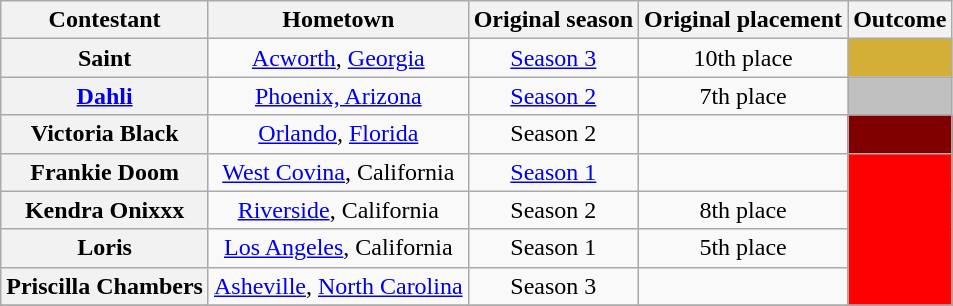<table class="wikitable sortable" style="text-align:center;">
<tr>
<th scope="col">Contestant</th>
<th scope="col">Hometown</th>
<th scope="col">Original season</th>
<th scope="col">Original placement</th>
<th scope="col">Outcome</th>
</tr>
<tr>
<th scope="row">Saint</th>
<td><a href='#'>Acworth</a>, <a href='#'>Georgia</a></td>
<td><a href='#'>Season 3</a></td>
<td>10th place</td>
<td bgcolor="#D4AF37"></td>
</tr>
<tr>
<th scope="row"><a href='#'>Dahli</a></th>
<td><a href='#'>Phoenix, Arizona</a></td>
<td><a href='#'>Season 2</a></td>
<td>7th place</td>
<td bgcolor="silver"></td>
</tr>
<tr>
<th scope="row">Victoria Black</th>
<td><a href='#'>Orlando</a>, <a href='#'>Florida</a></td>
<td>Season 2</td>
<td></td>
<td bgcolor="maroon"></td>
</tr>
<tr>
<th scope="row">Frankie Doom</th>
<td><a href='#'>West Covina</a>, California</td>
<td><a href='#'>Season 1</a></td>
<td></td>
<td rowspan="4" bgcolor="red"></td>
</tr>
<tr>
<th scope="row">Kendra Onixxx</th>
<td><a href='#'>Riverside</a>, California</td>
<td>Season 2</td>
<td>8th place</td>
</tr>
<tr>
<th scope="row">Loris</th>
<td nowrap><a href='#'>Los Angeles</a>, California</td>
<td>Season 1</td>
<td>5th place</td>
</tr>
<tr>
<th nowrap scope="row">Priscilla Chambers</th>
<td><a href='#'>Asheville</a>, <a href='#'>North Carolina</a></td>
<td>Season 3</td>
<td></td>
</tr>
<tr>
</tr>
</table>
